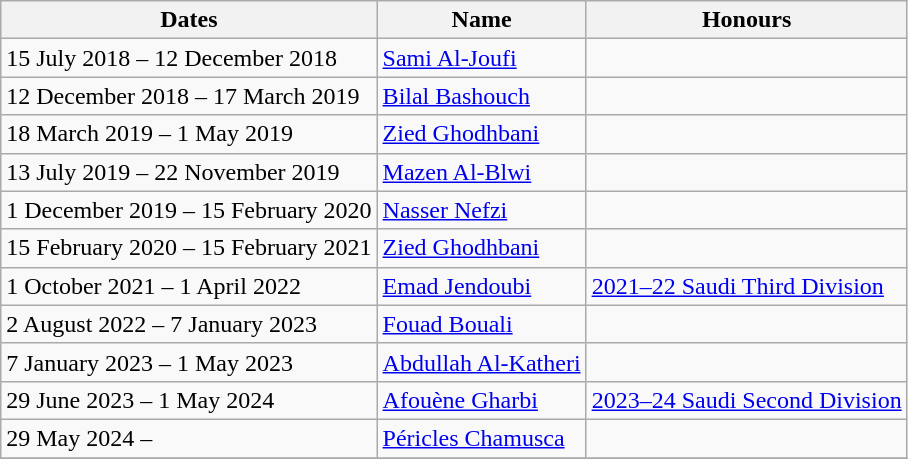<table class="wikitable">
<tr>
<th>Dates</th>
<th>Name</th>
<th>Honours</th>
</tr>
<tr>
<td>15 July 2018 – 12 December 2018</td>
<td> <a href='#'>Sami Al-Joufi</a></td>
<td></td>
</tr>
<tr>
<td>12 December 2018 – 17 March 2019</td>
<td> <a href='#'>Bilal Bashouch</a></td>
<td></td>
</tr>
<tr>
<td>18 March 2019 – 1 May 2019</td>
<td> <a href='#'>Zied Ghodhbani</a></td>
<td></td>
</tr>
<tr>
<td>13 July 2019 – 22 November 2019</td>
<td> <a href='#'>Mazen Al-Blwi</a></td>
<td></td>
</tr>
<tr>
<td>1 December 2019 – 15 February 2020</td>
<td> <a href='#'>Nasser Nefzi</a></td>
<td></td>
</tr>
<tr>
<td>15 February 2020 – 15 February 2021</td>
<td> <a href='#'>Zied Ghodhbani</a></td>
<td></td>
</tr>
<tr>
<td>1 October 2021 – 1 April 2022</td>
<td> <a href='#'>Emad Jendoubi</a></td>
<td><a href='#'>2021–22 Saudi Third Division</a></td>
</tr>
<tr>
<td>2 August 2022 – 7 January 2023</td>
<td> <a href='#'>Fouad Bouali</a></td>
<td></td>
</tr>
<tr>
<td>7 January 2023 – 1 May 2023</td>
<td> <a href='#'>Abdullah Al-Katheri</a></td>
<td></td>
</tr>
<tr>
<td>29 June 2023 – 1 May 2024</td>
<td> <a href='#'>Afouène Gharbi</a></td>
<td><a href='#'>2023–24 Saudi Second Division</a></td>
</tr>
<tr>
<td>29 May 2024 –</td>
<td> <a href='#'>Péricles Chamusca</a></td>
<td></td>
</tr>
<tr>
</tr>
</table>
